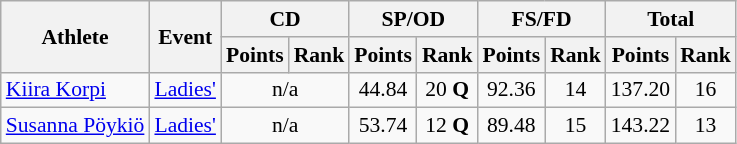<table class="wikitable" style="font-size:90%">
<tr>
<th rowspan="2">Athlete</th>
<th rowspan="2">Event</th>
<th colspan="2">CD</th>
<th colspan="2">SP/OD</th>
<th colspan="2">FS/FD</th>
<th colspan="2">Total</th>
</tr>
<tr>
<th>Points</th>
<th>Rank</th>
<th>Points</th>
<th>Rank</th>
<th>Points</th>
<th>Rank</th>
<th>Points</th>
<th>Rank</th>
</tr>
<tr>
<td><a href='#'>Kiira Korpi</a></td>
<td><a href='#'>Ladies'</a></td>
<td colspan=2 align="center">n/a</td>
<td align="center">44.84</td>
<td align="center">20 <strong>Q</strong></td>
<td align="center">92.36</td>
<td align="center">14</td>
<td align="center">137.20</td>
<td align="center">16</td>
</tr>
<tr>
<td><a href='#'>Susanna Pöykiö</a></td>
<td><a href='#'>Ladies'</a></td>
<td colspan=2 align="center">n/a</td>
<td align="center">53.74</td>
<td align="center">12 <strong>Q</strong></td>
<td align="center">89.48</td>
<td align="center">15</td>
<td align="center">143.22</td>
<td align="center">13</td>
</tr>
</table>
